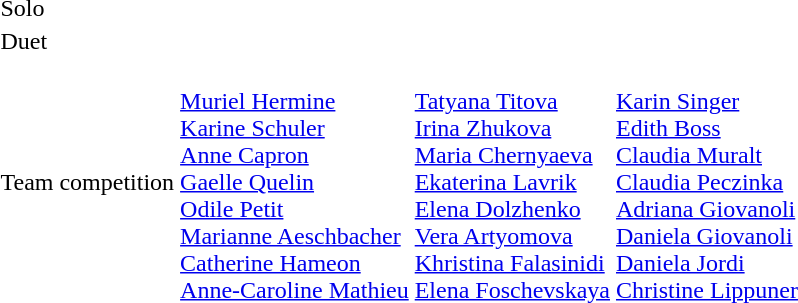<table>
<tr>
<td>Solo</td>
<td></td>
<td></td>
<td></td>
</tr>
<tr>
<td>Duet</td>
<td></td>
<td></td>
<td></td>
</tr>
<tr>
<td>Team competition</td>
<td><br><a href='#'>Muriel Hermine</a><br><a href='#'>Karine Schuler</a><br><a href='#'>Anne Capron</a><br><a href='#'>Gaelle Quelin</a><br><a href='#'>Odile Petit</a><br><a href='#'>Marianne Aeschbacher</a><br><a href='#'>Catherine Hameon</a><br><a href='#'>Anne-Caroline Mathieu</a></td>
<td><br><a href='#'>Tatyana Titova</a><br><a href='#'>Irina Zhukova</a><br><a href='#'>Maria Chernyaeva</a><br><a href='#'>Ekaterina Lavrik</a><br><a href='#'>Elena Dolzhenko</a><br><a href='#'>Vera Artyomova</a><br><a href='#'>Khristina Falasinidi</a><br><a href='#'>Elena Foschevskaya</a></td>
<td><br><a href='#'>Karin Singer</a><br><a href='#'>Edith Boss</a><br><a href='#'>Claudia Muralt</a><br><a href='#'>Claudia Peczinka</a><br><a href='#'>Adriana Giovanoli</a><br><a href='#'>Daniela Giovanoli</a><br><a href='#'>Daniela Jordi</a><br><a href='#'>Christine Lippuner</a></td>
</tr>
</table>
